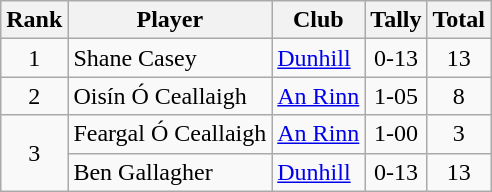<table class="wikitable">
<tr>
<th>Rank</th>
<th>Player</th>
<th>Club</th>
<th>Tally</th>
<th>Total</th>
</tr>
<tr>
<td rowspan="1" style="text-align:center;">1</td>
<td>Shane Casey</td>
<td><a href='#'>Dunhill</a></td>
<td align=center>0-13</td>
<td align=center>13</td>
</tr>
<tr>
<td rowspan="1" style="text-align:center;">2</td>
<td>Oisín Ó Ceallaigh</td>
<td><a href='#'>An Rinn</a></td>
<td align=center>1-05</td>
<td align=center>8</td>
</tr>
<tr>
<td rowspan="2" style="text-align:center;">3</td>
<td>Feargal Ó Ceallaigh</td>
<td><a href='#'>An Rinn</a></td>
<td align=center>1-00</td>
<td align=center>3</td>
</tr>
<tr>
<td>Ben Gallagher</td>
<td><a href='#'>Dunhill</a></td>
<td align=center>0-13</td>
<td align=center>13</td>
</tr>
</table>
